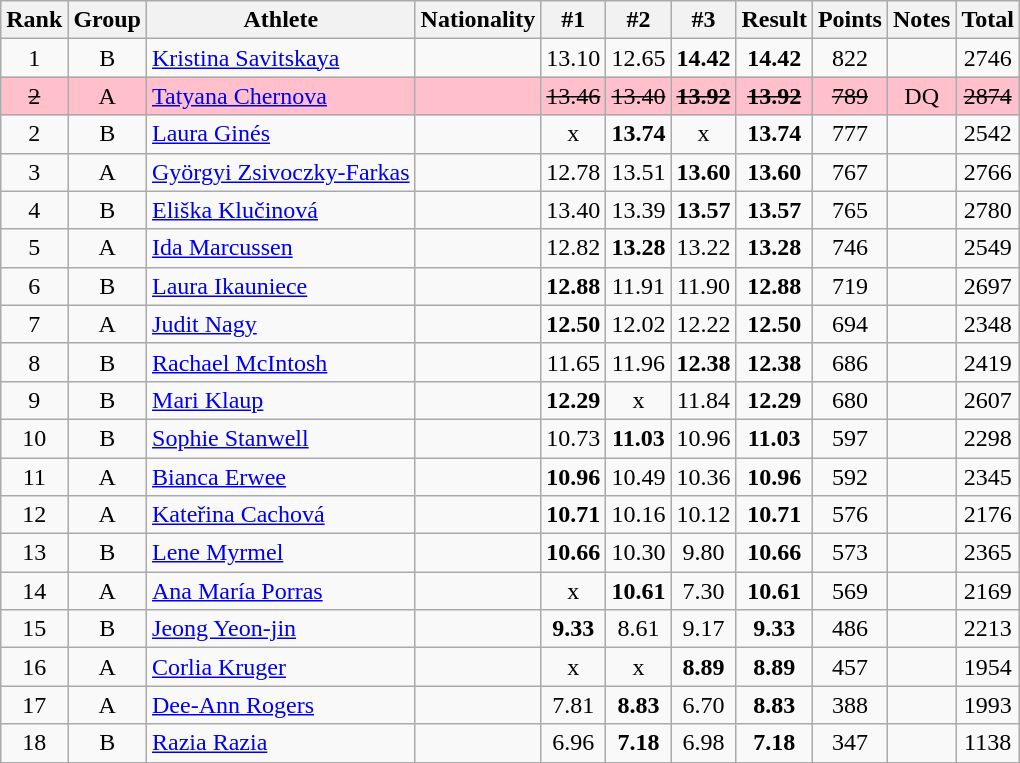<table class="wikitable sortable" style="text-align:center">
<tr>
<th>Rank</th>
<th>Group</th>
<th>Athlete</th>
<th>Nationality</th>
<th>#1</th>
<th>#2</th>
<th>#3</th>
<th>Result</th>
<th>Points</th>
<th>Notes</th>
<th>Total</th>
</tr>
<tr>
<td>1</td>
<td>B</td>
<td align=left><a href='#'>Kristina Savitskaya</a></td>
<td align=left></td>
<td>13.10</td>
<td>12.65</td>
<td><strong>14.42</strong></td>
<td><strong>14.42</strong></td>
<td>822</td>
<td></td>
<td>2746</td>
</tr>
<tr bgcolor=pink>
<td><s>2 </s></td>
<td>A</td>
<td align=left><a href='#'>Tatyana Chernova</a></td>
<td align=left></td>
<td><s>13.46 </s></td>
<td><s>13.40 </s></td>
<td><s><strong>13.92</strong> </s></td>
<td><s><strong>13.92</strong> </s></td>
<td><s>789 </s></td>
<td>DQ</td>
<td><s>2874</s></td>
</tr>
<tr>
<td>2</td>
<td>B</td>
<td align=left><a href='#'>Laura Ginés</a></td>
<td align=left></td>
<td>x</td>
<td><strong>13.74</strong></td>
<td>x</td>
<td><strong>13.74</strong></td>
<td>777</td>
<td></td>
<td>2542</td>
</tr>
<tr>
<td>3</td>
<td>A</td>
<td align=left><a href='#'>Györgyi Zsivoczky-Farkas</a></td>
<td align=left></td>
<td>12.78</td>
<td>13.51</td>
<td><strong>13.60</strong></td>
<td><strong>13.60</strong></td>
<td>767</td>
<td></td>
<td>2766</td>
</tr>
<tr>
<td>4</td>
<td>B</td>
<td align=left><a href='#'>Eliška Klučinová</a></td>
<td align=left></td>
<td>13.40</td>
<td>13.39</td>
<td><strong>13.57</strong></td>
<td><strong>13.57</strong></td>
<td>765</td>
<td></td>
<td>2780</td>
</tr>
<tr>
<td>5</td>
<td>A</td>
<td align=left><a href='#'>Ida Marcussen</a></td>
<td align=left></td>
<td>12.82</td>
<td><strong>13.28</strong></td>
<td>13.22</td>
<td><strong>13.28</strong></td>
<td>746</td>
<td></td>
<td>2549</td>
</tr>
<tr>
<td>6</td>
<td>B</td>
<td align=left><a href='#'>Laura Ikauniece</a></td>
<td align=left></td>
<td><strong>12.88</strong></td>
<td>11.91</td>
<td>11.90</td>
<td><strong>12.88</strong></td>
<td>719</td>
<td></td>
<td>2697</td>
</tr>
<tr>
<td>7</td>
<td>A</td>
<td align=left><a href='#'>Judit Nagy</a></td>
<td align=left></td>
<td><strong>12.50</strong></td>
<td>12.02</td>
<td>12.22</td>
<td><strong>12.50</strong></td>
<td>694</td>
<td></td>
<td>2348</td>
</tr>
<tr>
<td>8</td>
<td>B</td>
<td align=left><a href='#'>Rachael McIntosh</a></td>
<td align=left></td>
<td>11.65</td>
<td>11.96</td>
<td><strong>12.38</strong></td>
<td><strong>12.38</strong></td>
<td>686</td>
<td></td>
<td>2419</td>
</tr>
<tr>
<td>9</td>
<td>B</td>
<td align=left><a href='#'>Mari Klaup</a></td>
<td align=left></td>
<td><strong>12.29</strong></td>
<td>x</td>
<td>11.84</td>
<td><strong>12.29</strong></td>
<td>680</td>
<td></td>
<td>2607</td>
</tr>
<tr>
<td>10</td>
<td>B</td>
<td align=left><a href='#'>Sophie Stanwell</a></td>
<td align=left></td>
<td>10.73</td>
<td><strong>11.03</strong></td>
<td>10.96</td>
<td><strong>11.03</strong></td>
<td>597</td>
<td></td>
<td>2298</td>
</tr>
<tr>
<td>11</td>
<td>A</td>
<td align=left><a href='#'>Bianca Erwee</a></td>
<td align=left></td>
<td><strong>10.96</strong></td>
<td>10.49</td>
<td>10.36</td>
<td><strong>10.96</strong></td>
<td>592</td>
<td></td>
<td>2345</td>
</tr>
<tr>
<td>12</td>
<td>A</td>
<td align=left><a href='#'>Kateřina Cachová</a></td>
<td align=left></td>
<td><strong>10.71</strong></td>
<td>10.16</td>
<td>10.12</td>
<td><strong>10.71</strong></td>
<td>576</td>
<td></td>
<td>2176</td>
</tr>
<tr>
<td>13</td>
<td>B</td>
<td align=left><a href='#'>Lene Myrmel</a></td>
<td align=left></td>
<td><strong>10.66</strong></td>
<td>10.30</td>
<td>9.80</td>
<td><strong>10.66</strong></td>
<td>573</td>
<td></td>
<td>2365</td>
</tr>
<tr>
<td>14</td>
<td>A</td>
<td align=left><a href='#'>Ana María Porras</a></td>
<td align=left></td>
<td>x</td>
<td><strong>10.61</strong></td>
<td>7.30</td>
<td><strong>10.61</strong></td>
<td>569</td>
<td></td>
<td>2169</td>
</tr>
<tr>
<td>15</td>
<td>B</td>
<td align=left><a href='#'>Jeong Yeon-jin</a></td>
<td align=left></td>
<td><strong>9.33</strong></td>
<td>8.61</td>
<td>9.17</td>
<td><strong>9.33</strong></td>
<td>486</td>
<td></td>
<td>2213</td>
</tr>
<tr>
<td>16</td>
<td>A</td>
<td align=left><a href='#'>Corlia Kruger</a></td>
<td align=left></td>
<td>x</td>
<td>x</td>
<td><strong>8.89</strong></td>
<td><strong>8.89</strong></td>
<td>457</td>
<td></td>
<td>1954</td>
</tr>
<tr>
<td>17</td>
<td>A</td>
<td align=left><a href='#'>Dee-Ann Rogers</a></td>
<td align=left></td>
<td>7.81</td>
<td><strong>8.83</strong></td>
<td>6.70</td>
<td><strong>8.83</strong></td>
<td>388</td>
<td></td>
<td>1993</td>
</tr>
<tr>
<td>18</td>
<td>B</td>
<td align=left><a href='#'>Razia Razia</a></td>
<td align=left></td>
<td>6.96</td>
<td><strong>7.18</strong></td>
<td>6.98</td>
<td><strong>7.18</strong></td>
<td>347</td>
<td></td>
<td>1138</td>
</tr>
</table>
